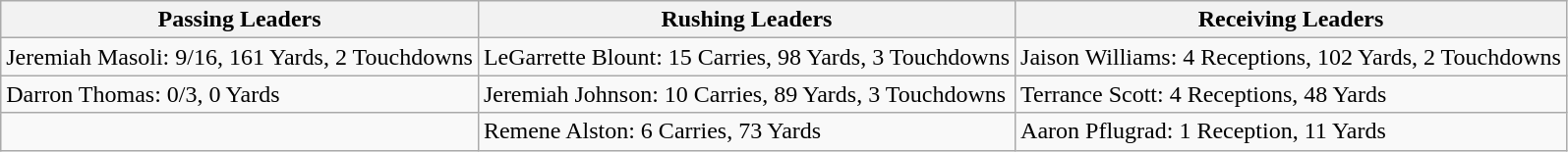<table class="wikitable">
<tr>
<th>Passing Leaders</th>
<th>Rushing Leaders</th>
<th>Receiving Leaders</th>
</tr>
<tr>
<td>Jeremiah Masoli: 9/16, 161 Yards, 2 Touchdowns</td>
<td>LeGarrette Blount: 15 Carries, 98 Yards, 3 Touchdowns</td>
<td>Jaison Williams: 4 Receptions, 102 Yards, 2 Touchdowns</td>
</tr>
<tr>
<td>Darron Thomas: 0/3, 0 Yards</td>
<td>Jeremiah Johnson: 10 Carries, 89 Yards, 3 Touchdowns</td>
<td>Terrance Scott: 4 Receptions, 48 Yards</td>
</tr>
<tr>
<td></td>
<td>Remene Alston: 6 Carries, 73 Yards</td>
<td>Aaron Pflugrad: 1 Reception, 11 Yards</td>
</tr>
</table>
